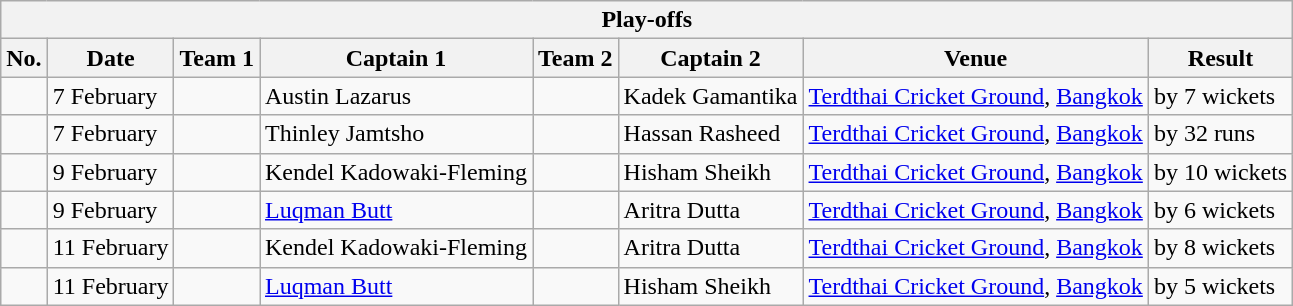<table class="wikitable">
<tr>
<th colspan="8">Play-offs</th>
</tr>
<tr>
<th>No.</th>
<th>Date</th>
<th>Team 1</th>
<th>Captain 1</th>
<th>Team 2</th>
<th>Captain 2</th>
<th>Venue</th>
<th>Result</th>
</tr>
<tr>
<td></td>
<td>7 February</td>
<td></td>
<td>Austin Lazarus</td>
<td></td>
<td>Kadek Gamantika</td>
<td><a href='#'>Terdthai Cricket Ground</a>, <a href='#'>Bangkok</a></td>
<td> by 7 wickets</td>
</tr>
<tr>
<td></td>
<td>7 February</td>
<td></td>
<td>Thinley Jamtsho</td>
<td></td>
<td>Hassan Rasheed</td>
<td><a href='#'>Terdthai Cricket Ground</a>, <a href='#'>Bangkok</a></td>
<td> by 32 runs</td>
</tr>
<tr>
<td></td>
<td>9 February</td>
<td></td>
<td>Kendel Kadowaki-Fleming</td>
<td></td>
<td>Hisham Sheikh</td>
<td><a href='#'>Terdthai Cricket Ground</a>, <a href='#'>Bangkok</a></td>
<td> by 10 wickets</td>
</tr>
<tr>
<td></td>
<td>9 February</td>
<td></td>
<td><a href='#'>Luqman Butt</a></td>
<td></td>
<td>Aritra Dutta</td>
<td><a href='#'>Terdthai Cricket Ground</a>, <a href='#'>Bangkok</a></td>
<td> by 6 wickets</td>
</tr>
<tr>
<td></td>
<td>11 February</td>
<td></td>
<td>Kendel Kadowaki-Fleming</td>
<td></td>
<td>Aritra Dutta</td>
<td><a href='#'>Terdthai Cricket Ground</a>, <a href='#'>Bangkok</a></td>
<td> by 8 wickets</td>
</tr>
<tr>
<td></td>
<td>11 February</td>
<td></td>
<td><a href='#'>Luqman Butt</a></td>
<td></td>
<td>Hisham Sheikh</td>
<td><a href='#'>Terdthai Cricket Ground</a>, <a href='#'>Bangkok</a></td>
<td> by 5 wickets</td>
</tr>
</table>
